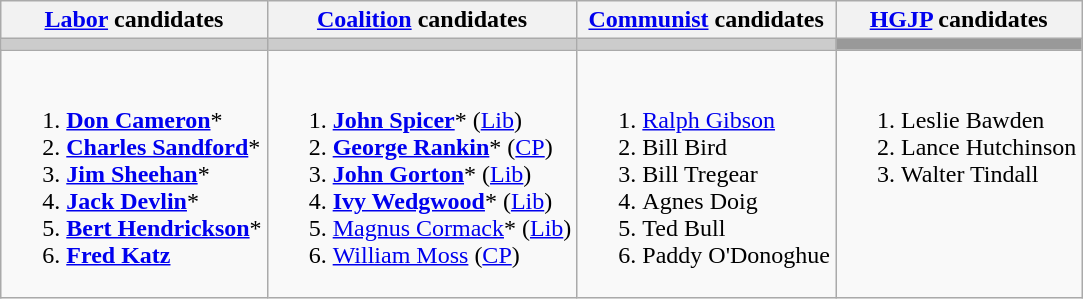<table class="wikitable">
<tr>
<th><a href='#'>Labor</a> candidates</th>
<th><a href='#'>Coalition</a> candidates</th>
<th><a href='#'>Communist</a> candidates</th>
<th><a href='#'>HGJP</a> candidates</th>
</tr>
<tr bgcolor="#cccccc">
<td></td>
<td></td>
<td></td>
<td bgcolor="#999999"></td>
</tr>
<tr>
<td><br><ol><li><strong><a href='#'>Don Cameron</a></strong>*</li><li><strong><a href='#'>Charles Sandford</a></strong>*</li><li><strong><a href='#'>Jim Sheehan</a></strong>*</li><li><strong><a href='#'>Jack Devlin</a></strong>*</li><li><strong><a href='#'>Bert Hendrickson</a></strong>*</li><li><strong><a href='#'>Fred Katz</a></strong></li></ol></td>
<td><br><ol><li><strong><a href='#'>John Spicer</a></strong>* (<a href='#'>Lib</a>)</li><li><strong><a href='#'>George Rankin</a></strong>* (<a href='#'>CP</a>)</li><li><strong><a href='#'>John Gorton</a></strong>* (<a href='#'>Lib</a>)</li><li><strong><a href='#'>Ivy Wedgwood</a></strong>* (<a href='#'>Lib</a>)</li><li><a href='#'>Magnus Cormack</a>* (<a href='#'>Lib</a>)</li><li><a href='#'>William Moss</a> (<a href='#'>CP</a>)</li></ol></td>
<td valign=top><br><ol><li><a href='#'>Ralph Gibson</a></li><li>Bill Bird</li><li>Bill Tregear</li><li>Agnes Doig</li><li>Ted Bull</li><li>Paddy O'Donoghue</li></ol></td>
<td valign=top><br><ol><li>Leslie Bawden</li><li>Lance Hutchinson</li><li>Walter Tindall</li></ol></td>
</tr>
</table>
